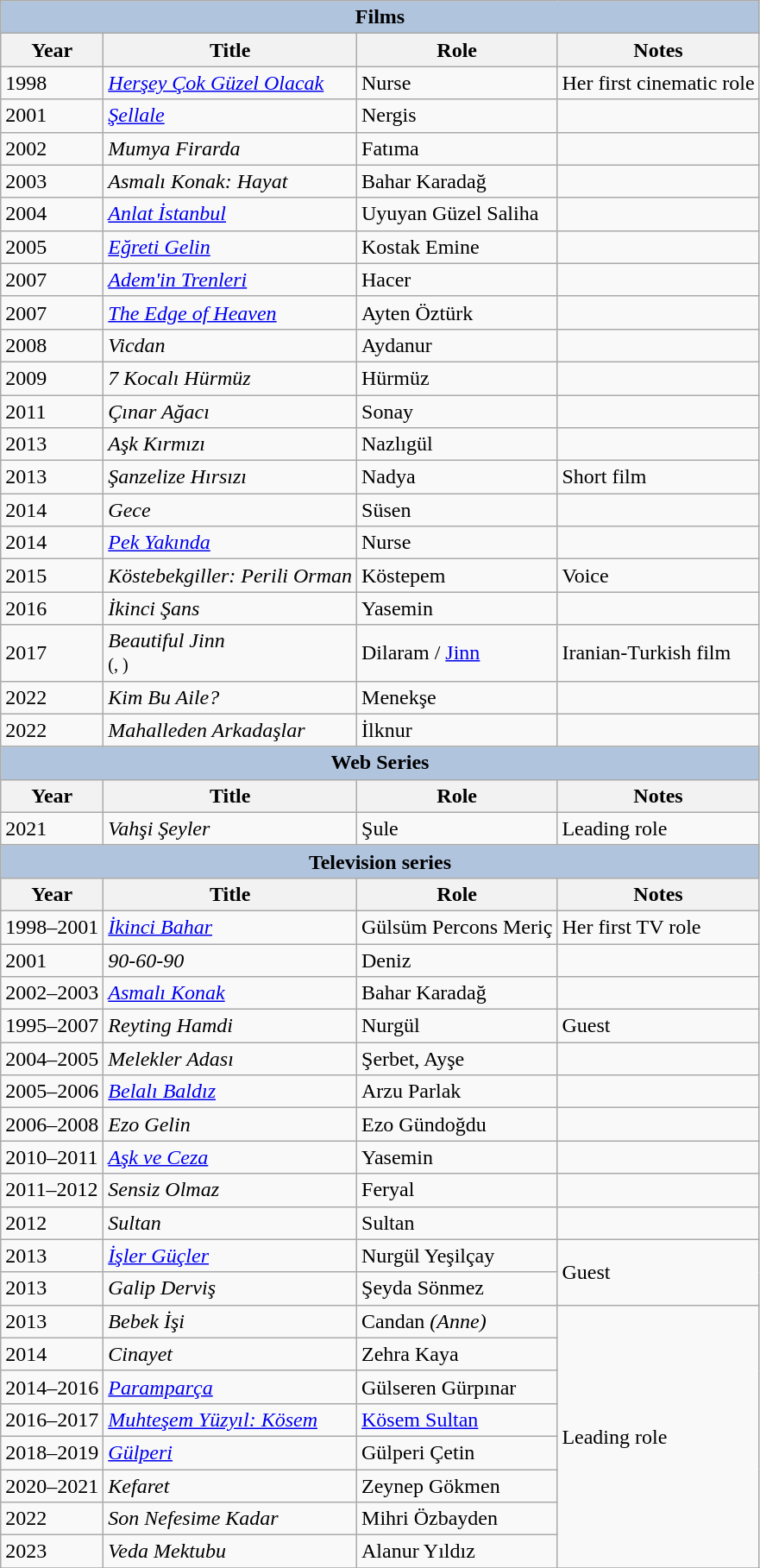<table class="wikitable" style="font-size: 100%;">
<tr>
<th colspan=4 style="background:#B0C4DE;">Films</th>
</tr>
<tr>
<th rowspan="1">Year</th>
<th rowspan="1">Title</th>
<th colspan="1">Role</th>
<th rowspan="1">Notes</th>
</tr>
<tr>
<td>1998</td>
<td><em><a href='#'>Herşey Çok Güzel Olacak</a></em></td>
<td>Nurse</td>
<td>Her first cinematic role</td>
</tr>
<tr>
<td>2001</td>
<td><em><a href='#'>Şellale</a></em></td>
<td>Nergis</td>
<td></td>
</tr>
<tr>
<td>2002</td>
<td><em>Mumya Firarda</em></td>
<td>Fatıma</td>
<td></td>
</tr>
<tr>
<td>2003</td>
<td><em>Asmalı Konak: Hayat</em></td>
<td>Bahar Karadağ</td>
<td></td>
</tr>
<tr>
<td>2004</td>
<td><em><a href='#'>Anlat İstanbul</a></em></td>
<td>Uyuyan Güzel Saliha</td>
<td></td>
</tr>
<tr>
<td>2005</td>
<td><em><a href='#'>Eğreti Gelin</a></em></td>
<td>Kostak Emine</td>
<td></td>
</tr>
<tr>
<td>2007</td>
<td><em><a href='#'>Adem'in Trenleri</a></em></td>
<td>Hacer</td>
<td></td>
</tr>
<tr>
<td>2007</td>
<td><em><a href='#'>The Edge of Heaven</a></em></td>
<td>Ayten Öztürk</td>
<td></td>
</tr>
<tr>
<td>2008</td>
<td><em>Vicdan</em></td>
<td>Aydanur</td>
<td></td>
</tr>
<tr>
<td>2009</td>
<td><em>7 Kocalı Hürmüz</em></td>
<td>Hürmüz</td>
<td></td>
</tr>
<tr>
<td>2011</td>
<td><em>Çınar Ağacı</em></td>
<td>Sonay</td>
<td></td>
</tr>
<tr>
<td>2013</td>
<td><em>Aşk Kırmızı</em></td>
<td>Nazlıgül</td>
<td></td>
</tr>
<tr>
<td>2013</td>
<td><em>Şanzelize Hırsızı</em></td>
<td>Nadya</td>
<td>Short film</td>
</tr>
<tr>
<td>2014</td>
<td><em>Gece</em></td>
<td>Süsen</td>
<td></td>
</tr>
<tr>
<td>2014</td>
<td><em><a href='#'>Pek Yakında</a></em></td>
<td>Nurse</td>
<td></td>
</tr>
<tr>
<td>2015</td>
<td><em>Köstebekgiller: Perili Orman</em></td>
<td>Köstepem</td>
<td>Voice</td>
</tr>
<tr>
<td>2016</td>
<td><em>İkinci Şans</em></td>
<td>Yasemin</td>
<td></td>
</tr>
<tr>
<td>2017</td>
<td><em>Beautiful Jinn</em><br><small>(, )</small></td>
<td>Dilaram / <a href='#'>Jinn</a></td>
<td>Iranian-Turkish film</td>
</tr>
<tr>
<td>2022</td>
<td><em>Kim Bu Aile?</em></td>
<td>Menekşe</td>
<td></td>
</tr>
<tr>
<td>2022</td>
<td><em>Mahalleden Arkadaşlar</em></td>
<td>İlknur</td>
<td></td>
</tr>
<tr>
<th colspan=4 style="background:#B0C4DE;">Web Series</th>
</tr>
<tr>
<th rowspan="1">Year</th>
<th rowspan="1">Title</th>
<th colspan="1">Role</th>
<th rowspan="1">Notes</th>
</tr>
<tr>
<td>2021</td>
<td><em>Vahşi Şeyler</em></td>
<td>Şule</td>
<td>Leading role</td>
</tr>
<tr>
<th colspan="4" style="background:LightSteelBlue">Television series</th>
</tr>
<tr>
<th>Year</th>
<th>Title</th>
<th>Role</th>
<th>Notes</th>
</tr>
<tr>
<td>1998–2001</td>
<td><em><a href='#'>İkinci Bahar</a></em></td>
<td>Gülsüm Percons Meriç</td>
<td>Her first TV role</td>
</tr>
<tr>
<td>2001</td>
<td><em>90-60-90</em></td>
<td>Deniz</td>
<td></td>
</tr>
<tr>
<td>2002–2003</td>
<td><em><a href='#'>Asmalı Konak</a></em></td>
<td>Bahar Karadağ</td>
<td></td>
</tr>
<tr>
<td>1995–2007</td>
<td><em>Reyting Hamdi</em></td>
<td>Nurgül</td>
<td>Guest</td>
</tr>
<tr>
<td>2004–2005</td>
<td><em>Melekler Adası</em></td>
<td>Şerbet, Ayşe</td>
<td></td>
</tr>
<tr>
<td>2005–2006</td>
<td><em><a href='#'>Belalı Baldız</a></em></td>
<td>Arzu Parlak</td>
<td></td>
</tr>
<tr>
<td>2006–2008</td>
<td><em>Ezo Gelin</em></td>
<td>Ezo Gündoğdu</td>
<td></td>
</tr>
<tr>
<td>2010–2011</td>
<td><em><a href='#'>Aşk ve Ceza</a></em></td>
<td>Yasemin</td>
<td></td>
</tr>
<tr>
<td>2011–2012</td>
<td><em>Sensiz Olmaz</em></td>
<td>Feryal</td>
<td></td>
</tr>
<tr>
<td>2012</td>
<td><em>Sultan</em></td>
<td>Sultan</td>
<td></td>
</tr>
<tr>
<td>2013</td>
<td><em><a href='#'>İşler Güçler</a></em></td>
<td>Nurgül Yeşilçay</td>
<td rowspan="2">Guest</td>
</tr>
<tr>
<td>2013</td>
<td><em>Galip Derviş</em></td>
<td>Şeyda Sönmez</td>
</tr>
<tr>
<td>2013</td>
<td><em>Bebek İşi</em></td>
<td>Candan <em>(Anne)</em></td>
<td rowspan="8">Leading role</td>
</tr>
<tr>
<td>2014</td>
<td><em>Cinayet</em></td>
<td>Zehra Kaya</td>
</tr>
<tr>
<td>2014–2016</td>
<td><em><a href='#'>Paramparça</a></em></td>
<td>Gülseren Gürpınar</td>
</tr>
<tr>
<td>2016–2017</td>
<td><em><a href='#'>Muhteşem Yüzyıl: Kösem</a></em></td>
<td><a href='#'>Kösem Sultan</a></td>
</tr>
<tr>
<td>2018–2019</td>
<td><em><a href='#'>Gülperi</a></em></td>
<td>Gülperi Çetin</td>
</tr>
<tr>
<td>2020–2021</td>
<td><em>Kefaret</em></td>
<td>Zeynep Gökmen</td>
</tr>
<tr>
<td>2022</td>
<td><em>Son Nefesime Kadar</em></td>
<td>Mihri Özbayden</td>
</tr>
<tr>
<td>2023</td>
<td><em>Veda Mektubu</em></td>
<td>Alanur Yıldız</td>
</tr>
<tr>
</tr>
<tr>
</tr>
</table>
